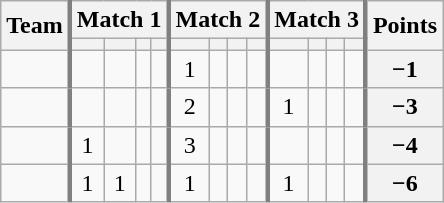<table class="wikitable sortable" style="text-align:center;">
<tr>
<th rowspan=2>Team</th>
<th colspan=4 style="border-left:3px solid gray">Match 1</th>
<th colspan=4 style="border-left:3px solid gray">Match 2</th>
<th colspan=4 style="border-left:3px solid gray">Match 3</th>
<th rowspan=2 style="border-left:3px solid gray">Points</th>
</tr>
<tr>
<th style="border-left:3px solid gray"></th>
<th></th>
<th></th>
<th></th>
<th style="border-left:3px solid gray"></th>
<th></th>
<th></th>
<th></th>
<th style="border-left:3px solid gray"></th>
<th></th>
<th></th>
<th></th>
</tr>
<tr>
<td align=left></td>
<td style="border-left:3px solid gray"></td>
<td></td>
<td></td>
<td></td>
<td style="border-left:3px solid gray">1</td>
<td></td>
<td></td>
<td></td>
<td style="border-left:3px solid gray"></td>
<td></td>
<td></td>
<td></td>
<th style="border-left:3px solid gray">−1</th>
</tr>
<tr>
<td align=left></td>
<td style="border-left:3px solid gray"></td>
<td></td>
<td></td>
<td></td>
<td style="border-left:3px solid gray">2</td>
<td></td>
<td></td>
<td></td>
<td style="border-left:3px solid gray">1</td>
<td></td>
<td></td>
<td></td>
<th style="border-left:3px solid gray">−3</th>
</tr>
<tr>
<td align=left></td>
<td style="border-left:3px solid gray">1</td>
<td></td>
<td></td>
<td></td>
<td style="border-left:3px solid gray">3</td>
<td></td>
<td></td>
<td></td>
<td style="border-left:3px solid gray"></td>
<td></td>
<td></td>
<td></td>
<th style="border-left:3px solid gray">−4</th>
</tr>
<tr>
<td align=left></td>
<td style="border-left:3px solid gray">1</td>
<td>1</td>
<td></td>
<td></td>
<td style="border-left:3px solid gray">1</td>
<td></td>
<td></td>
<td></td>
<td style="border-left:3px solid gray">1</td>
<td></td>
<td></td>
<td></td>
<th style="border-left:3px solid gray">−6</th>
</tr>
</table>
